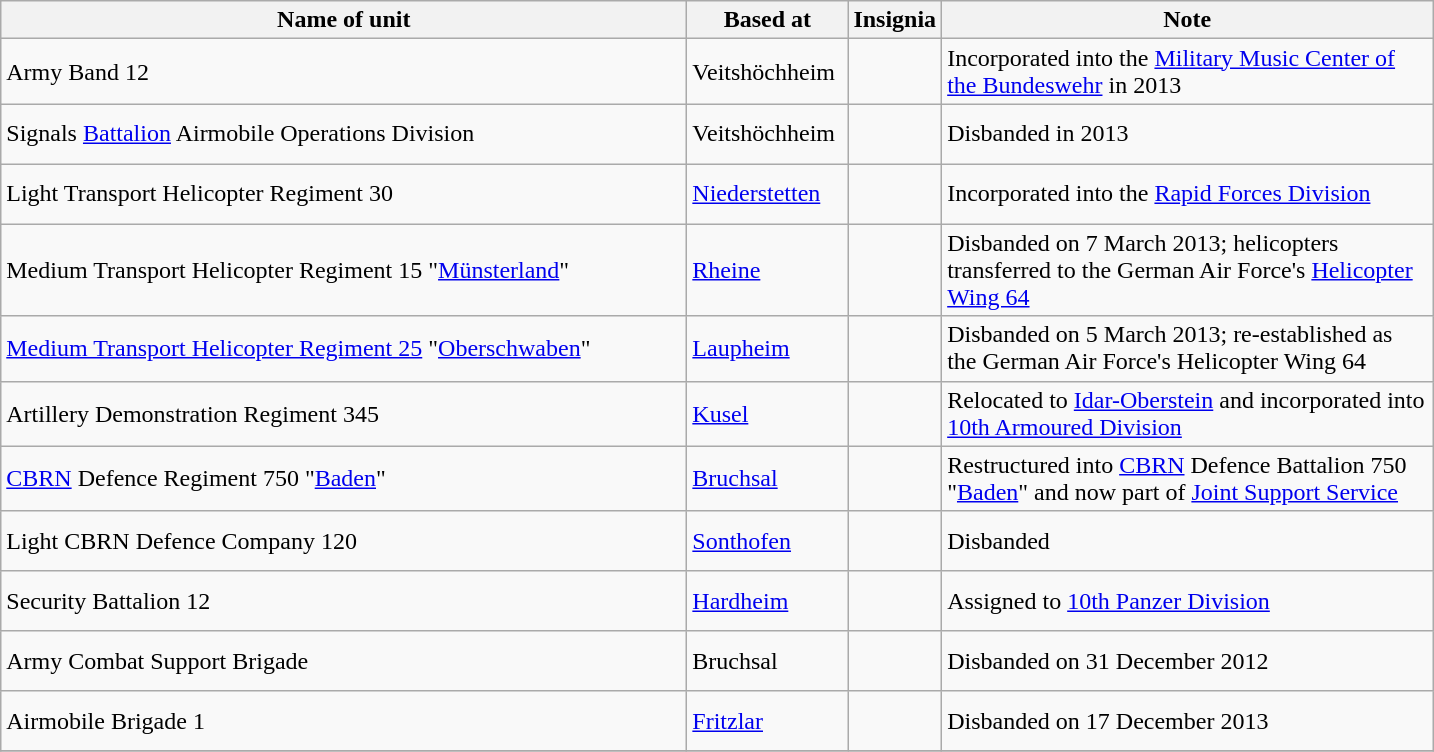<table class="wikitable">
<tr>
<th width="450">Name of unit</th>
<th width="100">Based at</th>
<th width="50">Insignia</th>
<th width="320">Note</th>
</tr>
<tr style="height: 40px;">
<td>Army Band 12</td>
<td>Veitshöchheim</td>
<td></td>
<td>Incorporated into the <a href='#'>Military Music Center of the Bundeswehr</a> in 2013</td>
</tr>
<tr style="height: 40px;">
<td>Signals <a href='#'>Battalion</a> Airmobile Operations Division</td>
<td>Veitshöchheim</td>
<td></td>
<td>Disbanded in 2013</td>
</tr>
<tr style="height: 40px;">
<td>Light Transport Helicopter Regiment 30</td>
<td><a href='#'>Niederstetten</a></td>
<td></td>
<td>Incorporated into the <a href='#'>Rapid Forces Division</a></td>
</tr>
<tr style="height: 40px;">
<td>Medium Transport Helicopter Regiment 15 "<a href='#'>Münsterland</a>"</td>
<td><a href='#'>Rheine</a></td>
<td></td>
<td>Disbanded on 7 March 2013; helicopters transferred to the German Air Force's <a href='#'>Helicopter Wing 64</a></td>
</tr>
<tr style="height: 40px;">
<td><a href='#'>Medium Transport Helicopter Regiment 25</a> "<a href='#'>Oberschwaben</a>"</td>
<td><a href='#'>Laupheim</a></td>
<td></td>
<td>Disbanded on 5 March 2013; re-established as the German Air Force's Helicopter Wing 64</td>
</tr>
<tr style="height: 40px;">
<td>Artillery Demonstration Regiment 345</td>
<td><a href='#'>Kusel</a></td>
<td></td>
<td>Relocated to <a href='#'>Idar-Oberstein</a> and incorporated into <a href='#'>10th Armoured Division</a></td>
</tr>
<tr style="height: 40px;">
<td><a href='#'>CBRN</a> Defence Regiment 750 "<a href='#'>Baden</a>"</td>
<td><a href='#'>Bruchsal</a></td>
<td></td>
<td>Restructured into <a href='#'>CBRN</a> Defence Battalion 750 "<a href='#'>Baden</a>" and now part of <a href='#'>Joint Support Service</a></td>
</tr>
<tr style="height: 40px;">
<td>Light CBRN Defence Company 120</td>
<td><a href='#'>Sonthofen</a></td>
<td></td>
<td>Disbanded</td>
</tr>
<tr style="height: 40px;">
<td>Security Battalion 12</td>
<td><a href='#'>Hardheim</a></td>
<td></td>
<td>Assigned to <a href='#'>10th Panzer Division</a></td>
</tr>
<tr style="height: 40px;">
<td>Army Combat Support Brigade</td>
<td>Bruchsal</td>
<td></td>
<td>Disbanded on 31 December 2012</td>
</tr>
<tr style="height: 40px;">
<td>Airmobile Brigade 1</td>
<td><a href='#'>Fritzlar</a></td>
<td></td>
<td>Disbanded on 17 December 2013</td>
</tr>
<tr>
</tr>
</table>
